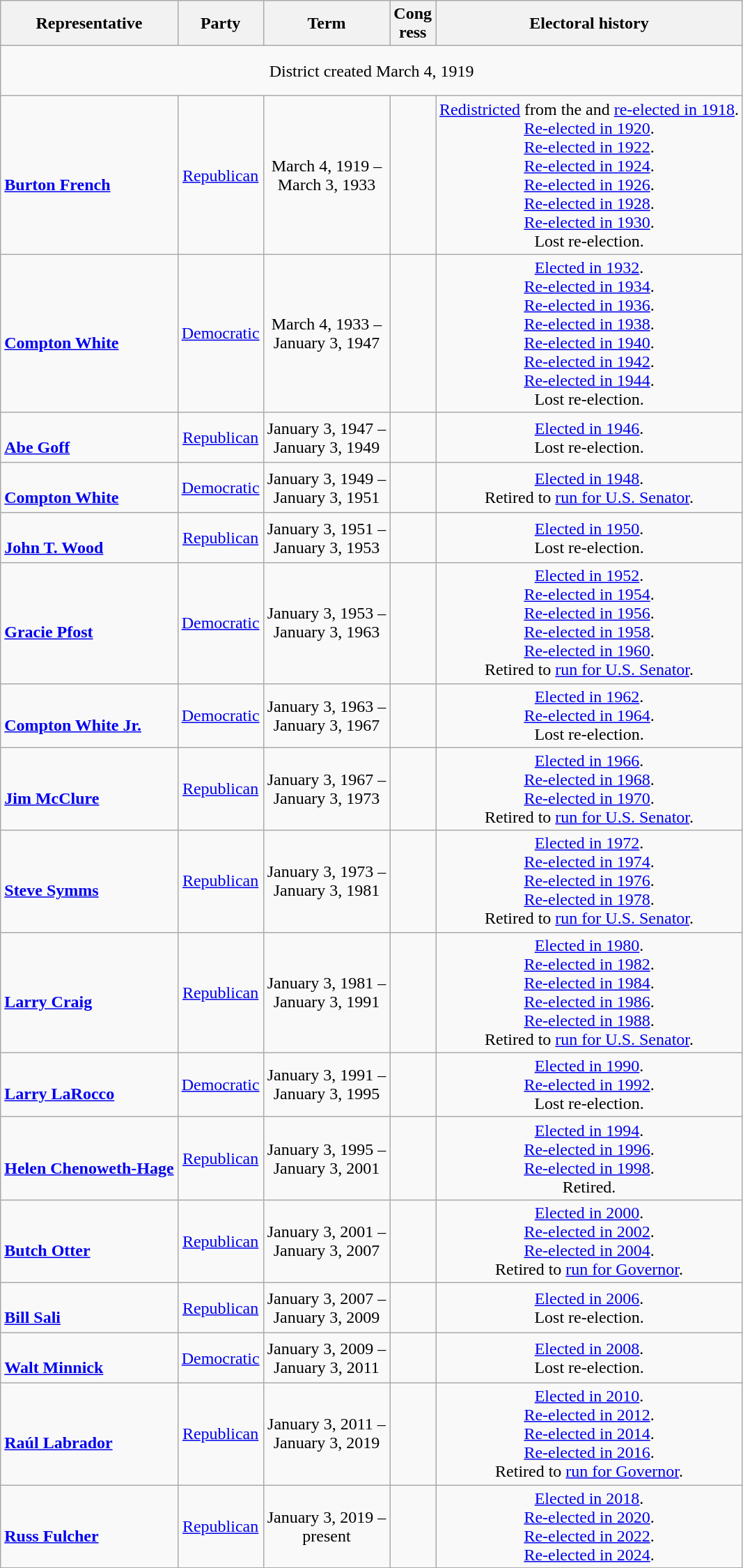<table class=wikitable style="text-align:center">
<tr>
<th>Representative</th>
<th>Party</th>
<th>Term</th>
<th>Cong<br>ress</th>
<th>Electoral history</th>
</tr>
<tr style="height:3em">
<td colspan=5>District created March 4, 1919</td>
</tr>
<tr style="height:3em">
<td align=left><br><strong><a href='#'>Burton French</a></strong><br></td>
<td><a href='#'>Republican</a></td>
<td nowrap>March 4, 1919 –<br>March 3, 1933</td>
<td></td>
<td><a href='#'>Redistricted</a> from the  and <a href='#'>re-elected in 1918</a>.<br><a href='#'>Re-elected in 1920</a>.<br><a href='#'>Re-elected in 1922</a>.<br><a href='#'>Re-elected in 1924</a>.<br><a href='#'>Re-elected in 1926</a>.<br><a href='#'>Re-elected in 1928</a>.<br><a href='#'>Re-elected in 1930</a>.<br>Lost re-election.</td>
</tr>
<tr style="height:3em">
<td align=left><br><strong><a href='#'>Compton White</a></strong><br></td>
<td><a href='#'>Democratic</a></td>
<td nowrap>March 4, 1933 –<br>January 3, 1947</td>
<td></td>
<td><a href='#'>Elected in 1932</a>.<br><a href='#'>Re-elected in 1934</a>.<br><a href='#'>Re-elected in 1936</a>.<br><a href='#'>Re-elected in 1938</a>.<br><a href='#'>Re-elected in 1940</a>.<br><a href='#'>Re-elected in 1942</a>.<br><a href='#'>Re-elected in 1944</a>.<br>Lost re-election.</td>
</tr>
<tr style="height:3em">
<td align=left><br><strong><a href='#'>Abe Goff</a></strong><br></td>
<td><a href='#'>Republican</a></td>
<td nowrap>January 3, 1947 –<br>January 3, 1949</td>
<td></td>
<td><a href='#'>Elected in 1946</a>.<br>Lost re-election.</td>
</tr>
<tr style="height:3em">
<td align=left><br><strong><a href='#'>Compton White</a></strong><br></td>
<td><a href='#'>Democratic</a></td>
<td nowrap>January 3, 1949 –<br>January 3, 1951</td>
<td></td>
<td><a href='#'>Elected in 1948</a>.<br>Retired to <a href='#'>run for U.S. Senator</a>.</td>
</tr>
<tr style="height:3em">
<td align=left><br><strong><a href='#'>John T. Wood</a></strong><br></td>
<td><a href='#'>Republican</a></td>
<td nowrap>January 3, 1951 –<br>January 3, 1953</td>
<td></td>
<td><a href='#'>Elected in 1950</a>.<br>Lost re-election.</td>
</tr>
<tr style="height:3em">
<td align=left><br><strong><a href='#'>Gracie Pfost</a></strong><br></td>
<td><a href='#'>Democratic</a></td>
<td nowrap>January 3, 1953 –<br>January 3, 1963</td>
<td></td>
<td><a href='#'>Elected in 1952</a>.<br><a href='#'>Re-elected in 1954</a>.<br><a href='#'>Re-elected in 1956</a>.<br><a href='#'>Re-elected in 1958</a>.<br><a href='#'>Re-elected in 1960</a>.<br>Retired to <a href='#'>run for U.S. Senator</a>.</td>
</tr>
<tr style="height:3em">
<td align=left><br><strong><a href='#'>Compton White Jr.</a></strong><br></td>
<td><a href='#'>Democratic</a></td>
<td nowrap>January 3, 1963 –<br>January 3, 1967</td>
<td></td>
<td><a href='#'>Elected in 1962</a>.<br><a href='#'>Re-elected in 1964</a>.<br>Lost re-election.</td>
</tr>
<tr style="height:3em">
<td align=left><br><strong><a href='#'>Jim McClure</a></strong><br></td>
<td><a href='#'>Republican</a></td>
<td nowrap>January 3, 1967 –<br>January 3, 1973</td>
<td></td>
<td><a href='#'>Elected in 1966</a>.<br><a href='#'>Re-elected in 1968</a>.<br><a href='#'>Re-elected in 1970</a>.<br>Retired to <a href='#'>run for U.S. Senator</a>.</td>
</tr>
<tr style="height:3em">
<td align=left><br><strong><a href='#'>Steve Symms</a></strong><br></td>
<td><a href='#'>Republican</a></td>
<td nowrap>January 3, 1973 –<br>January 3, 1981</td>
<td></td>
<td><a href='#'>Elected in 1972</a>.<br><a href='#'>Re-elected in 1974</a>.<br><a href='#'>Re-elected in 1976</a>.<br><a href='#'>Re-elected in 1978</a>.<br>Retired to <a href='#'>run for U.S. Senator</a>.</td>
</tr>
<tr style="height:3em">
<td align=left><br><strong><a href='#'>Larry Craig</a></strong><br></td>
<td><a href='#'>Republican</a></td>
<td nowrap>January 3, 1981 –<br>January 3, 1991</td>
<td></td>
<td><a href='#'>Elected in 1980</a>.<br><a href='#'>Re-elected in 1982</a>.<br><a href='#'>Re-elected in 1984</a>.<br><a href='#'>Re-elected in 1986</a>.<br><a href='#'>Re-elected in 1988</a>.<br>Retired to <a href='#'>run for U.S. Senator</a>.</td>
</tr>
<tr style="height:3em">
<td align=left><br><strong><a href='#'>Larry LaRocco</a></strong><br></td>
<td><a href='#'>Democratic</a></td>
<td nowrap>January 3, 1991 –<br>January 3, 1995</td>
<td></td>
<td><a href='#'>Elected in 1990</a>.<br><a href='#'>Re-elected in 1992</a>.<br>Lost re-election.</td>
</tr>
<tr style="height:3em">
<td align=left><br><strong><a href='#'>Helen Chenoweth-Hage</a></strong><br></td>
<td><a href='#'>Republican</a></td>
<td nowrap>January 3, 1995 –<br>January 3, 2001</td>
<td></td>
<td><a href='#'>Elected in 1994</a>.<br><a href='#'>Re-elected in 1996</a>.<br><a href='#'>Re-elected in 1998</a>.<br>Retired.</td>
</tr>
<tr style="height:3em">
<td align=left><br><strong><a href='#'>Butch Otter</a></strong><br></td>
<td><a href='#'>Republican</a></td>
<td nowrap>January 3, 2001 –<br>January 3, 2007</td>
<td></td>
<td><a href='#'>Elected in 2000</a>.<br><a href='#'>Re-elected in 2002</a>.<br><a href='#'>Re-elected in 2004</a>.<br>Retired to <a href='#'>run for Governor</a>.</td>
</tr>
<tr style="height:3em">
<td align=left><br><strong><a href='#'>Bill Sali</a></strong><br></td>
<td><a href='#'>Republican</a></td>
<td nowrap>January 3, 2007 –<br>January 3, 2009</td>
<td></td>
<td><a href='#'>Elected in 2006</a>.<br>Lost re-election.</td>
</tr>
<tr style="height:3em">
<td align=left><br><strong><a href='#'>Walt Minnick</a></strong><br></td>
<td><a href='#'>Democratic</a></td>
<td nowrap>January 3, 2009 –<br>January 3, 2011</td>
<td></td>
<td><a href='#'>Elected in 2008</a>.<br>Lost re-election.</td>
</tr>
<tr style="height:3em">
<td align=left><br><strong><a href='#'>Raúl Labrador</a></strong><br></td>
<td><a href='#'>Republican</a></td>
<td nowrap>January 3, 2011 –<br>January 3, 2019</td>
<td></td>
<td><a href='#'>Elected in 2010</a>.<br><a href='#'>Re-elected in 2012</a>.<br><a href='#'>Re-elected in 2014</a>.<br><a href='#'>Re-elected in 2016</a>.<br>Retired to <a href='#'>run for Governor</a>.</td>
</tr>
<tr style="height:3em">
<td align=left><br><strong><a href='#'>Russ Fulcher</a></strong><br></td>
<td><a href='#'>Republican</a></td>
<td nowrap>January 3, 2019 –<br>present</td>
<td></td>
<td><a href='#'>Elected in 2018</a>.<br><a href='#'>Re-elected in 2020</a>.<br><a href='#'>Re-elected in 2022</a>.<br><a href='#'>Re-elected in 2024</a>.</td>
</tr>
</table>
